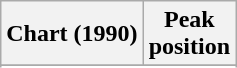<table class="wikitable sortable plainrowheaders" style="text-align:center">
<tr>
<th scope="col">Chart (1990)</th>
<th scope="col">Peak<br>position</th>
</tr>
<tr>
</tr>
<tr>
</tr>
<tr>
</tr>
</table>
